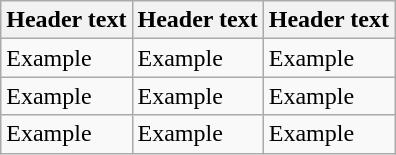<table class="wikitable">
<tr>
<th>Header text</th>
<th>Header text</th>
<th>Header text</th>
</tr>
<tr>
<td>Example</td>
<td>Example</td>
<td>Example</td>
</tr>
<tr>
<td>Example</td>
<td>Example</td>
<td>Example</td>
</tr>
<tr>
<td>Example</td>
<td>Example</td>
<td>Example</td>
</tr>
</table>
